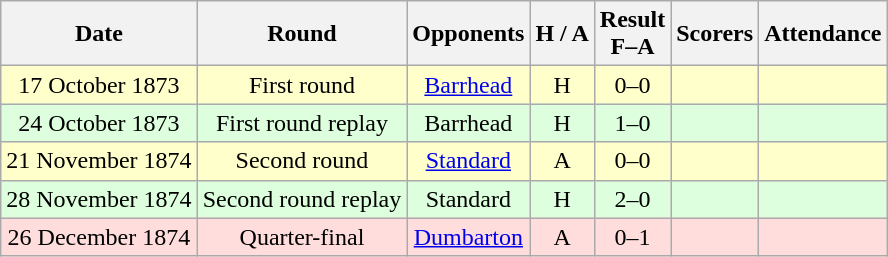<table class="wikitable" style="text-align:center">
<tr>
<th>Date</th>
<th>Round</th>
<th>Opponents</th>
<th>H / A</th>
<th>Result<br>F–A</th>
<th>Scorers</th>
<th>Attendance</th>
</tr>
<tr bgcolor=#ffffcc>
<td>17 October 1873</td>
<td>First round</td>
<td><a href='#'>Barrhead</a></td>
<td>H</td>
<td>0–0</td>
<td></td>
<td></td>
</tr>
<tr bgcolor=#ddffdd>
<td>24 October 1873</td>
<td>First round replay</td>
<td>Barrhead</td>
<td>H</td>
<td>1–0</td>
<td></td>
<td></td>
</tr>
<tr bgcolor=#ffffcc>
<td>21 November 1874</td>
<td>Second round</td>
<td><a href='#'>Standard</a></td>
<td>A</td>
<td>0–0</td>
<td></td>
<td></td>
</tr>
<tr bgcolor=#ddffdd>
<td>28 November 1874</td>
<td>Second round replay</td>
<td>Standard</td>
<td>H</td>
<td>2–0</td>
<td></td>
<td></td>
</tr>
<tr bgcolor=#ffdddd>
<td>26 December 1874</td>
<td>Quarter-final</td>
<td><a href='#'>Dumbarton</a></td>
<td>A</td>
<td>0–1</td>
<td></td>
<td></td>
</tr>
</table>
